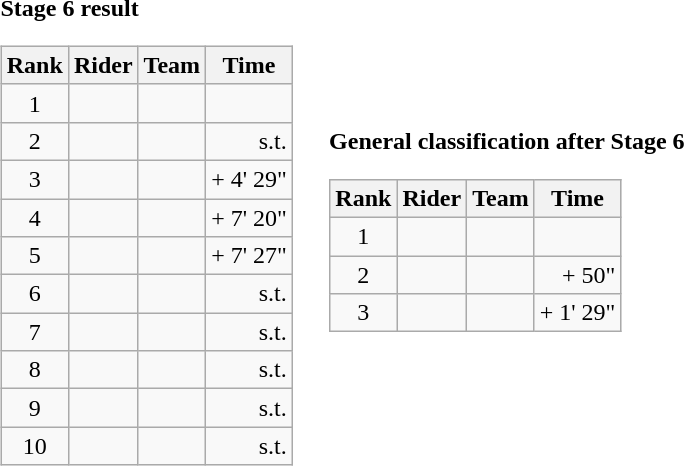<table>
<tr>
<td><strong>Stage 6 result</strong><br><table class="wikitable">
<tr>
<th scope="col">Rank</th>
<th scope="col">Rider</th>
<th scope="col">Team</th>
<th scope="col">Time</th>
</tr>
<tr>
<td style="text-align:center;">1</td>
<td></td>
<td></td>
<td style="text-align:right;"></td>
</tr>
<tr>
<td style="text-align:center;">2</td>
<td></td>
<td></td>
<td style="text-align:right;">s.t.</td>
</tr>
<tr>
<td style="text-align:center;">3</td>
<td></td>
<td></td>
<td style="text-align:right;">+ 4' 29"</td>
</tr>
<tr>
<td style="text-align:center;">4</td>
<td></td>
<td></td>
<td style="text-align:right;">+ 7' 20"</td>
</tr>
<tr>
<td style="text-align:center;">5</td>
<td></td>
<td></td>
<td style="text-align:right;">+ 7' 27"</td>
</tr>
<tr>
<td style="text-align:center;">6</td>
<td></td>
<td></td>
<td style="text-align:right;">s.t.</td>
</tr>
<tr>
<td style="text-align:center;">7</td>
<td></td>
<td></td>
<td style="text-align:right;">s.t.</td>
</tr>
<tr>
<td style="text-align:center;">8</td>
<td></td>
<td></td>
<td style="text-align:right;">s.t.</td>
</tr>
<tr>
<td style="text-align:center;">9</td>
<td></td>
<td></td>
<td style="text-align:right;">s.t.</td>
</tr>
<tr>
<td style="text-align:center;">10</td>
<td></td>
<td></td>
<td style="text-align:right;">s.t.</td>
</tr>
</table>
</td>
<td></td>
<td><strong>General classification after Stage 6</strong><br><table class="wikitable">
<tr>
<th scope="col">Rank</th>
<th scope="col">Rider</th>
<th scope="col">Team</th>
<th scope="col">Time</th>
</tr>
<tr>
<td style="text-align:center;">1</td>
<td></td>
<td></td>
<td style="text-align:right;"></td>
</tr>
<tr>
<td style="text-align:center;">2</td>
<td></td>
<td></td>
<td style="text-align:right;">+ 50"</td>
</tr>
<tr>
<td style="text-align:center;">3</td>
<td></td>
<td></td>
<td style="text-align:right;">+ 1' 29"</td>
</tr>
</table>
</td>
</tr>
</table>
